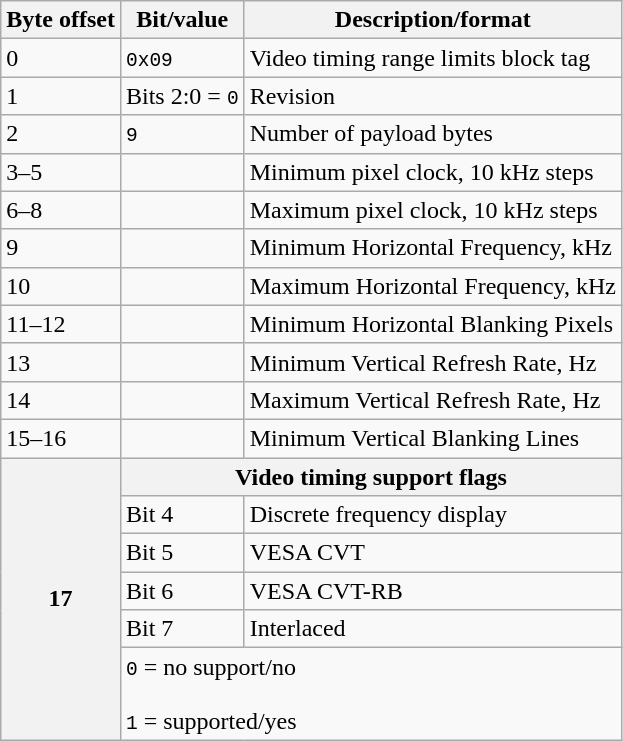<table class=wikitable>
<tr>
<th>Byte offset</th>
<th>Bit/value</th>
<th>Description/format</th>
</tr>
<tr>
<td>0</td>
<td><code>0x09</code></td>
<td>Video timing range limits block tag</td>
</tr>
<tr>
<td>1</td>
<td>Bits 2:0 = <code>0</code></td>
<td>Revision</td>
</tr>
<tr>
<td>2</td>
<td><code>9</code></td>
<td>Number of payload bytes</td>
</tr>
<tr>
<td>3–5</td>
<td></td>
<td>Minimum pixel clock, 10 kHz steps</td>
</tr>
<tr>
<td>6–8</td>
<td></td>
<td>Maximum pixel clock, 10 kHz steps</td>
</tr>
<tr>
<td>9</td>
<td></td>
<td>Minimum Horizontal Frequency, kHz</td>
</tr>
<tr>
<td>10</td>
<td></td>
<td>Maximum Horizontal Frequency, kHz</td>
</tr>
<tr>
<td>11–12</td>
<td></td>
<td>Minimum Horizontal Blanking Pixels</td>
</tr>
<tr>
<td>13</td>
<td></td>
<td>Minimum Vertical Refresh Rate, Hz</td>
</tr>
<tr>
<td>14</td>
<td></td>
<td>Maximum Vertical Refresh Rate, Hz</td>
</tr>
<tr>
<td>15–16</td>
<td></td>
<td>Minimum Vertical Blanking Lines</td>
</tr>
<tr>
<th rowspan=6>17</th>
<th colspan=2>Video timing support flags</th>
</tr>
<tr>
<td>Bit 4</td>
<td>Discrete frequency display</td>
</tr>
<tr>
<td>Bit 5</td>
<td>VESA CVT</td>
</tr>
<tr>
<td>Bit 6</td>
<td>VESA CVT-RB</td>
</tr>
<tr>
<td>Bit 7</td>
<td>Interlaced</td>
</tr>
<tr>
<td colspan=2><code>0</code> = no support/no<br><br><code>1</code> = supported/yes</td>
</tr>
</table>
